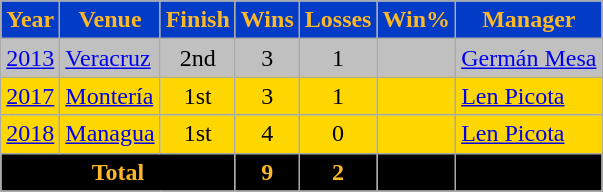<table class="wikitable sortable plainrowheaders" style="text-align:center;">
<tr>
<th scope="col" style="background-color:#013BC6; color:#FDB827;">Year</th>
<th scope="col" style="background-color:#013BC6; color:#FDB827;">Venue</th>
<th scope="col" style="background-color:#013BC6; color:#FDB827;">Finish</th>
<th scope="col" style="background-color:#013BC6; color:#FDB827;">Wins</th>
<th scope="col" style="background-color:#013BC6; color:#FDB827;">Losses</th>
<th scope="col" style="background-color:#013BC6; color:#FDB827;">Win%</th>
<th scope="col" style="background-color:#013BC6; color:#FDB827;">Manager</th>
</tr>
<tr style="background:silver;">
<td><a href='#'>2013</a></td>
<td align=left> <a href='#'>Veracruz</a></td>
<td>2nd</td>
<td>3</td>
<td>1</td>
<td></td>
<td align=left> <a href='#'>Germán Mesa</a></td>
</tr>
<tr style="background:gold;">
<td><a href='#'>2017</a></td>
<td align=left> <a href='#'>Montería</a></td>
<td>1st</td>
<td>3</td>
<td>1</td>
<td></td>
<td align=left> <a href='#'>Len Picota</a></td>
</tr>
<tr style="background:gold;">
<td><a href='#'>2018</a></td>
<td align=left> <a href='#'>Managua</a></td>
<td>1st</td>
<td>4</td>
<td>0</td>
<td></td>
<td align=left> <a href='#'>Len Picota</a></td>
</tr>
<tr style="text-align:center; background-color:#000000; color:#FDB827;">
<td colspan="3"><strong>Total</strong></td>
<td><strong>9</strong></td>
<td><strong>2</strong></td>
<td><strong></strong></td>
<td></td>
</tr>
</table>
